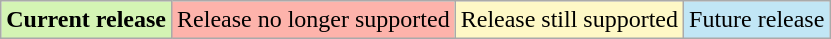<table class=wikitable>
<tr>
<th style=background:#d4f4b4>Current release</th>
<td style=background:#fdb3ab>Release no longer supported</td>
<td style=background:#fef8c6>Release still supported</td>
<td style=background:#c1e6f5>Future release</td>
</tr>
</table>
